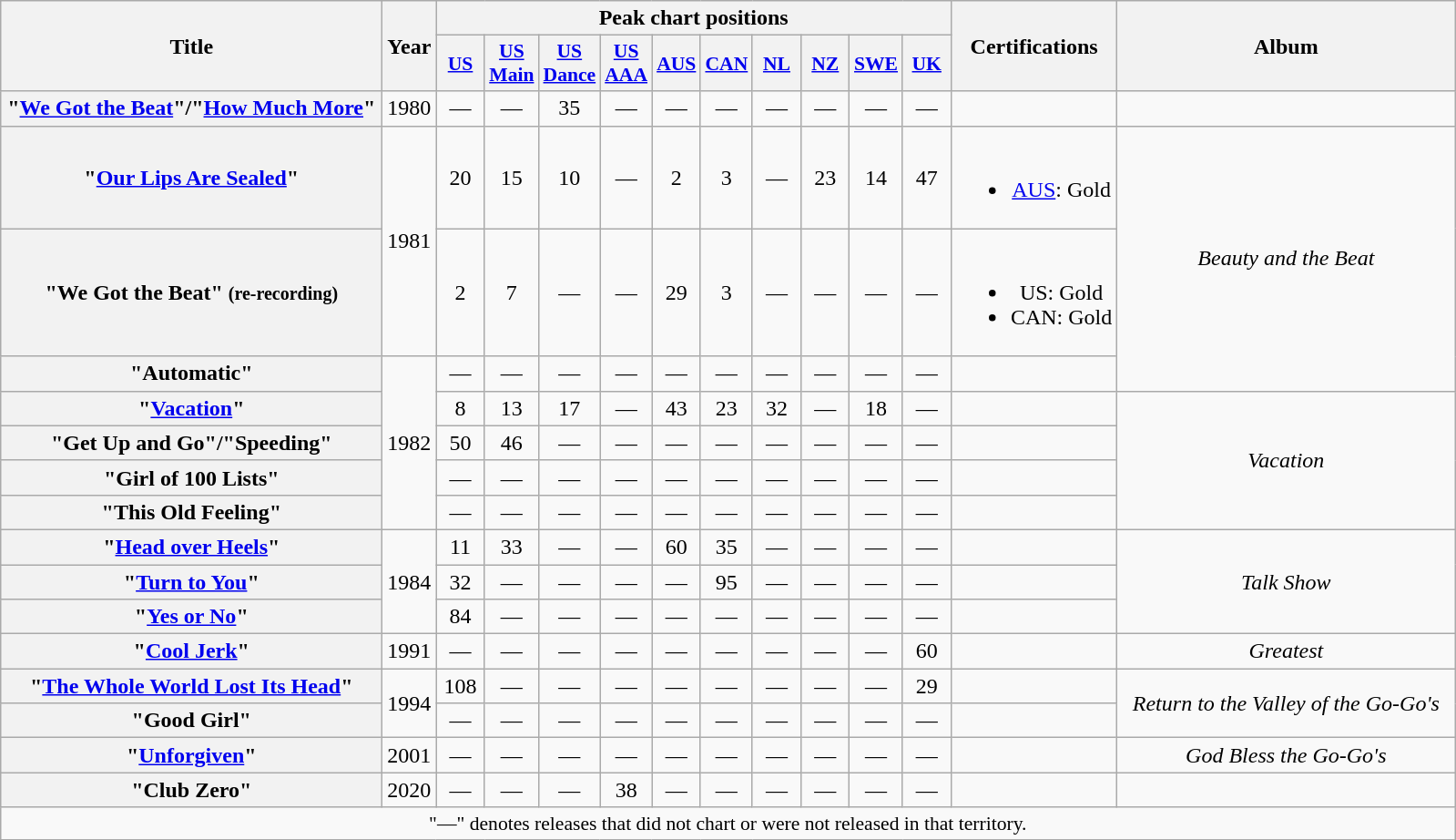<table class="wikitable plainrowheaders" style="text-align:center;">
<tr>
<th rowspan="2" scope="col" style="width:17em;">Title</th>
<th rowspan="2" scope="col" style="width:2em;">Year</th>
<th colspan="10">Peak chart positions</th>
<th rowspan="2">Certifications</th>
<th rowspan="2" style="width:15em;">Album</th>
</tr>
<tr>
<th scope="col" style="width:2em;font-size:90%;"><a href='#'>US</a><br></th>
<th scope="col" style="width:2em;font-size:90%;"><a href='#'>US Main</a><br></th>
<th scope="col" style="width:2em;font-size:90%;"><a href='#'>US Dance</a><br></th>
<th scope="col" style="width:2em;font-size:90%;"><a href='#'>US AAA</a><br></th>
<th scope="col" style="width:2em;font-size:90%;"><a href='#'>AUS</a><br></th>
<th scope="col" style="width:2em;font-size:90%;"><a href='#'>CAN</a><br></th>
<th scope="col" style="width:2em;font-size:90%;"><a href='#'>NL</a><br></th>
<th scope="col" style="width:2em;font-size:90%;"><a href='#'>NZ</a><br></th>
<th scope="col" style="width:2em;font-size:90%;"><a href='#'>SWE</a><br></th>
<th scope="col" style="width:2em;font-size:90%;"><a href='#'>UK</a><br></th>
</tr>
<tr>
<th scope="row">"<a href='#'>We Got the Beat</a>"/"<a href='#'>How Much More</a>" </th>
<td>1980</td>
<td>—</td>
<td>—</td>
<td>35</td>
<td>—</td>
<td>—</td>
<td>—</td>
<td>—</td>
<td>—</td>
<td>—</td>
<td>—</td>
<td></td>
<td></td>
</tr>
<tr>
<th scope="row">"<a href='#'>Our Lips Are Sealed</a>"</th>
<td rowspan="2">1981</td>
<td>20</td>
<td>15</td>
<td>10</td>
<td>—</td>
<td>2</td>
<td>3</td>
<td>—</td>
<td>23</td>
<td>14</td>
<td>47</td>
<td><br><ul><li><a href='#'>AUS</a>: Gold</li></ul></td>
<td rowspan="3"><em>Beauty and the Beat</em></td>
</tr>
<tr>
<th scope="row">"We Got the Beat" <small>(re-recording)</small></th>
<td>2</td>
<td>7</td>
<td>—</td>
<td>—</td>
<td>29</td>
<td>3</td>
<td>—</td>
<td>—</td>
<td>—</td>
<td>—</td>
<td><br><ul><li>US: Gold</li><li>CAN: Gold</li></ul></td>
</tr>
<tr>
<th scope="row">"Automatic" </th>
<td rowspan="5">1982</td>
<td>—</td>
<td>—</td>
<td>—</td>
<td>—</td>
<td>—</td>
<td>—</td>
<td>—</td>
<td>—</td>
<td>—</td>
<td>—</td>
<td></td>
</tr>
<tr>
<th scope="row">"<a href='#'>Vacation</a>"</th>
<td>8</td>
<td>13</td>
<td>17</td>
<td>—</td>
<td>43</td>
<td>23</td>
<td>32</td>
<td>—</td>
<td>18</td>
<td>—</td>
<td></td>
<td rowspan="4"><em>Vacation</em></td>
</tr>
<tr>
<th scope="row">"Get Up and Go"/"Speeding" </th>
<td>50</td>
<td>46</td>
<td>—</td>
<td>—</td>
<td>—</td>
<td>—</td>
<td>—</td>
<td>—</td>
<td>—</td>
<td>—</td>
<td></td>
</tr>
<tr>
<th scope="row">"Girl of 100 Lists" </th>
<td>—</td>
<td>—</td>
<td>—</td>
<td>—</td>
<td>—</td>
<td>—</td>
<td>—</td>
<td>—</td>
<td>—</td>
<td>—</td>
<td></td>
</tr>
<tr>
<th scope="row">"This Old Feeling"</th>
<td>—</td>
<td>—</td>
<td>—</td>
<td>—</td>
<td>—</td>
<td>—</td>
<td>—</td>
<td>—</td>
<td>—</td>
<td>—</td>
<td></td>
</tr>
<tr>
<th scope="row">"<a href='#'>Head over Heels</a>"</th>
<td rowspan="3">1984</td>
<td>11</td>
<td>33</td>
<td>—</td>
<td>—</td>
<td>60</td>
<td>35</td>
<td>—</td>
<td>—</td>
<td>—</td>
<td>—</td>
<td></td>
<td rowspan="3"><em>Talk Show</em></td>
</tr>
<tr>
<th scope="row">"<a href='#'>Turn to You</a>"</th>
<td>32</td>
<td>—</td>
<td>—</td>
<td>—</td>
<td>—</td>
<td>95</td>
<td>—</td>
<td>—</td>
<td>—</td>
<td>—</td>
<td></td>
</tr>
<tr>
<th scope="row">"<a href='#'>Yes or No</a>"</th>
<td>84</td>
<td>—</td>
<td>—</td>
<td>—</td>
<td>—</td>
<td>—</td>
<td>—</td>
<td>—</td>
<td>—</td>
<td>—</td>
<td></td>
</tr>
<tr>
<th scope="row">"<a href='#'>Cool Jerk</a>"</th>
<td>1991</td>
<td>—</td>
<td>—</td>
<td>—</td>
<td>—</td>
<td>—</td>
<td>—</td>
<td>—</td>
<td>—</td>
<td>—</td>
<td>60</td>
<td></td>
<td><em>Greatest</em></td>
</tr>
<tr>
<th scope="row">"<a href='#'>The Whole World Lost Its Head</a>"</th>
<td rowspan="2">1994</td>
<td>108</td>
<td>—</td>
<td>—</td>
<td>—</td>
<td>—</td>
<td>—</td>
<td>—</td>
<td>—</td>
<td>—</td>
<td>29</td>
<td></td>
<td rowspan="2"><em>Return to the Valley of the Go-Go's</em></td>
</tr>
<tr>
<th scope="row">"Good Girl"</th>
<td>—</td>
<td>—</td>
<td>—</td>
<td>—</td>
<td>—</td>
<td>—</td>
<td>—</td>
<td>—</td>
<td>—</td>
<td>—</td>
<td></td>
</tr>
<tr>
<th scope="row">"<a href='#'>Unforgiven</a>"</th>
<td>2001</td>
<td>—</td>
<td>—</td>
<td>—</td>
<td>—</td>
<td>—</td>
<td>—</td>
<td>—</td>
<td>—</td>
<td>—</td>
<td>—</td>
<td></td>
<td><em>God Bless the Go-Go's</em></td>
</tr>
<tr>
<th scope="row">"Club Zero"</th>
<td>2020</td>
<td>—</td>
<td>—</td>
<td>—</td>
<td>38</td>
<td>—</td>
<td>—</td>
<td>—</td>
<td>—</td>
<td>—</td>
<td>—</td>
<td></td>
<td></td>
</tr>
<tr>
<td colspan="14" style="font-size:90%">"—" denotes releases that did not chart or were not released in that territory.</td>
</tr>
</table>
